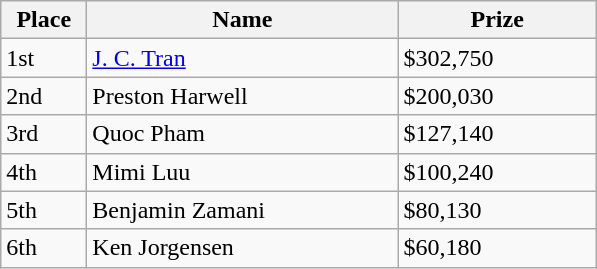<table class="wikitable">
<tr>
<th style="width:50px;">Place</th>
<th style="width:200px;">Name</th>
<th style="width:125px;">Prize</th>
</tr>
<tr>
<td>1st</td>
<td> <a href='#'>J. C. Tran</a></td>
<td>$302,750</td>
</tr>
<tr>
<td>2nd</td>
<td> Preston Harwell</td>
<td>$200,030</td>
</tr>
<tr>
<td>3rd</td>
<td> Quoc Pham</td>
<td>$127,140</td>
</tr>
<tr>
<td>4th</td>
<td> Mimi Luu</td>
<td>$100,240</td>
</tr>
<tr>
<td>5th</td>
<td> Benjamin Zamani</td>
<td>$80,130</td>
</tr>
<tr>
<td>6th</td>
<td> Ken Jorgensen</td>
<td>$60,180</td>
</tr>
</table>
